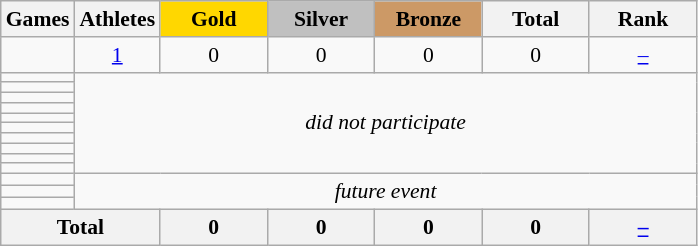<table class="wikitable" style="text-align:center; font-size:90%;">
<tr>
<th>Games</th>
<th>Athletes</th>
<td style="background:gold; width:4.5em; font-weight:bold;">Gold</td>
<td style="background:silver; width:4.5em; font-weight:bold;">Silver</td>
<td style="background:#cc9966; width:4.5em; font-weight:bold;">Bronze</td>
<th style="width:4.5em; font-weight:bold;">Total</th>
<th style="width:4.5em; font-weight:bold;">Rank</th>
</tr>
<tr>
<td align=left></td>
<td><a href='#'>1</a></td>
<td>0</td>
<td>0</td>
<td>0</td>
<td>0</td>
<td><a href='#'>–</a></td>
</tr>
<tr>
<td align=left></td>
<td colspan=6; rowspan=10><em>did not participate</em></td>
</tr>
<tr>
<td align=left></td>
</tr>
<tr>
<td align=left></td>
</tr>
<tr>
<td align=left></td>
</tr>
<tr>
<td align=left></td>
</tr>
<tr>
<td align=left></td>
</tr>
<tr>
<td align=left></td>
</tr>
<tr>
<td align=left></td>
</tr>
<tr>
<td align=left></td>
</tr>
<tr>
<td align=left></td>
</tr>
<tr>
<td align=left></td>
<td rowspan="3"; colspan=6><em>future event</em></td>
</tr>
<tr>
<td align=left></td>
</tr>
<tr>
<td align=left></td>
</tr>
<tr>
<th colspan=2>Total</th>
<th>0</th>
<th>0</th>
<th>0</th>
<th>0</th>
<th><a href='#'>–</a></th>
</tr>
</table>
